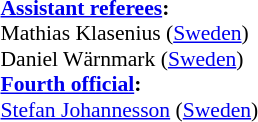<table width=50% style="font-size: 90%">
<tr>
<td><br><strong><a href='#'>Assistant referees</a>:</strong>
<br>Mathias Klasenius (<a href='#'>Sweden</a>)
<br>Daniel Wärnmark (<a href='#'>Sweden</a>)
<br><strong><a href='#'>Fourth official</a>:</strong>
<br><a href='#'>Stefan Johannesson</a> (<a href='#'>Sweden</a>)</td>
</tr>
</table>
